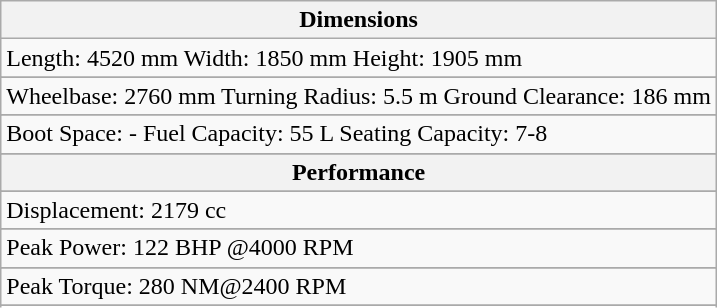<table class="wikitable">
<tr>
<th>Dimensions</th>
</tr>
<tr --->
<td>Length: 4520 mm Width: 1850 mm Height: 1905 mm</td>
</tr>
<tr --->
</tr>
<tr --->
<td>Wheelbase: 2760 mm Turning Radius: 5.5 m Ground Clearance: 186 mm</td>
</tr>
<tr --->
</tr>
<tr --->
<td>Boot Space: - Fuel Capacity: 55 L Seating Capacity: 7-8</td>
</tr>
<tr --->
</tr>
<tr --->
<th>Performance</th>
</tr>
<tr --->
</tr>
<tr --->
<td>Displacement: 2179 cc</td>
</tr>
<tr --->
</tr>
<tr --->
<td>Peak Power: 122 BHP @4000 RPM</td>
</tr>
<tr --->
</tr>
<tr --->
<td>Peak Torque: 280 NM@2400 RPM</td>
</tr>
<tr --->
</tr>
<tr --->
</tr>
</table>
